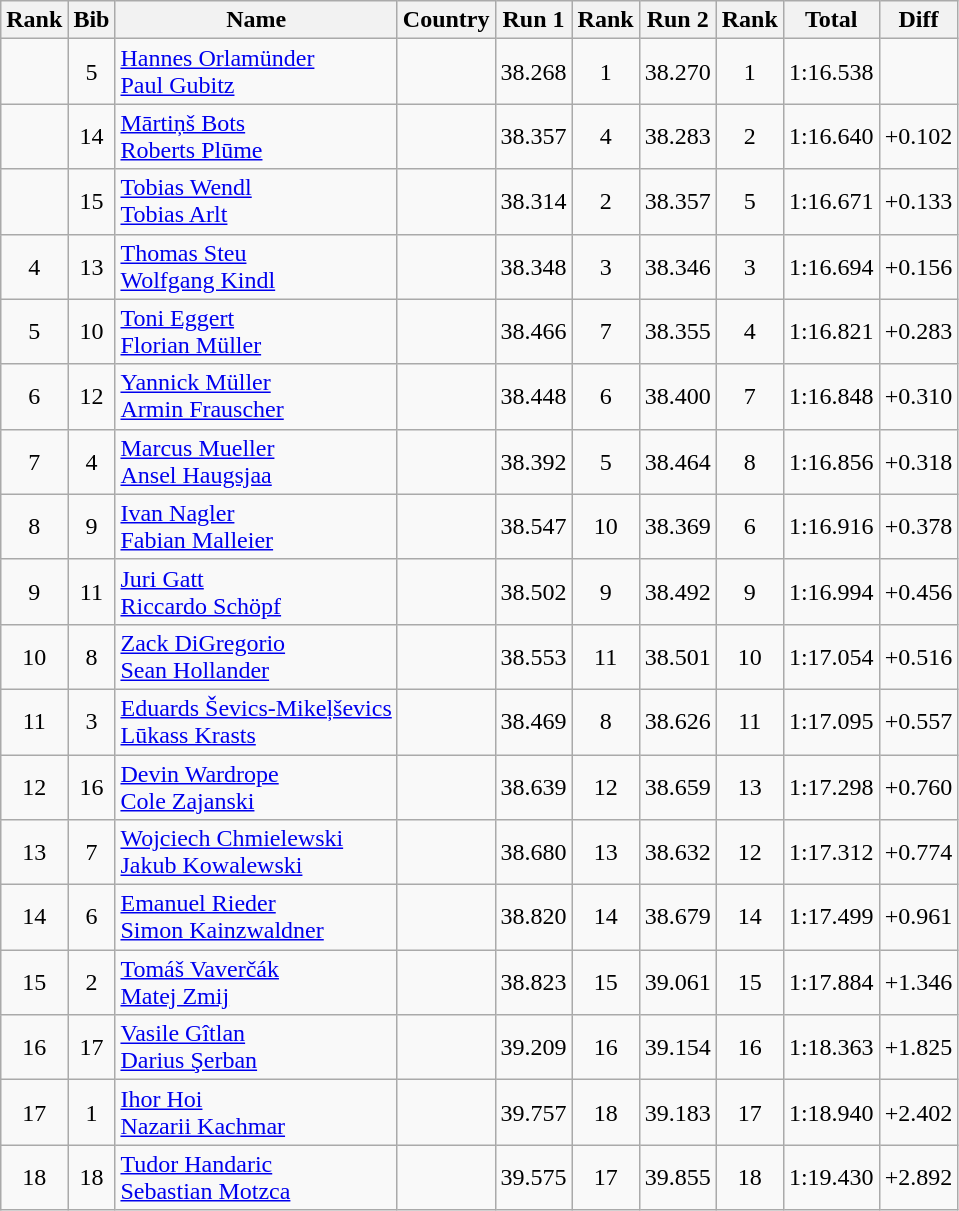<table class="wikitable sortable" style="text-align:center">
<tr>
<th>Rank</th>
<th>Bib</th>
<th>Name</th>
<th>Country</th>
<th>Run 1</th>
<th>Rank</th>
<th>Run 2</th>
<th>Rank</th>
<th>Total</th>
<th>Diff</th>
</tr>
<tr>
<td></td>
<td>5</td>
<td align=left><a href='#'>Hannes Orlamünder</a><br><a href='#'>Paul Gubitz</a></td>
<td align=left></td>
<td>38.268</td>
<td>1</td>
<td>38.270</td>
<td>1</td>
<td>1:16.538</td>
<td></td>
</tr>
<tr>
<td></td>
<td>14</td>
<td align=left><a href='#'>Mārtiņš Bots</a><br><a href='#'>Roberts Plūme</a></td>
<td align=left></td>
<td>38.357</td>
<td>4</td>
<td>38.283</td>
<td>2</td>
<td>1:16.640</td>
<td>+0.102</td>
</tr>
<tr>
<td></td>
<td>15</td>
<td align=left><a href='#'>Tobias Wendl</a><br><a href='#'>Tobias Arlt</a></td>
<td align=left></td>
<td>38.314</td>
<td>2</td>
<td>38.357</td>
<td>5</td>
<td>1:16.671</td>
<td>+0.133</td>
</tr>
<tr>
<td>4</td>
<td>13</td>
<td align=left><a href='#'>Thomas Steu</a><br><a href='#'>Wolfgang Kindl</a></td>
<td align=left></td>
<td>38.348</td>
<td>3</td>
<td>38.346</td>
<td>3</td>
<td>1:16.694</td>
<td>+0.156</td>
</tr>
<tr>
<td>5</td>
<td>10</td>
<td align=left><a href='#'>Toni Eggert</a><br><a href='#'>Florian Müller</a></td>
<td align=left></td>
<td>38.466</td>
<td>7</td>
<td>38.355</td>
<td>4</td>
<td>1:16.821</td>
<td>+0.283</td>
</tr>
<tr>
<td>6</td>
<td>12</td>
<td align=left><a href='#'>Yannick Müller</a><br><a href='#'>Armin Frauscher</a></td>
<td align=left></td>
<td>38.448</td>
<td>6</td>
<td>38.400</td>
<td>7</td>
<td>1:16.848</td>
<td>+0.310</td>
</tr>
<tr>
<td>7</td>
<td>4</td>
<td align=left><a href='#'>Marcus Mueller</a><br><a href='#'>Ansel Haugsjaa</a></td>
<td align=left></td>
<td>38.392</td>
<td>5</td>
<td>38.464</td>
<td>8</td>
<td>1:16.856</td>
<td>+0.318</td>
</tr>
<tr>
<td>8</td>
<td>9</td>
<td align=left><a href='#'>Ivan Nagler</a><br><a href='#'>Fabian Malleier</a></td>
<td align=left></td>
<td>38.547</td>
<td>10</td>
<td>38.369</td>
<td>6</td>
<td>1:16.916</td>
<td>+0.378</td>
</tr>
<tr>
<td>9</td>
<td>11</td>
<td align=left><a href='#'>Juri Gatt</a><br><a href='#'>Riccardo Schöpf</a></td>
<td align=left></td>
<td>38.502</td>
<td>9</td>
<td>38.492</td>
<td>9</td>
<td>1:16.994</td>
<td>+0.456</td>
</tr>
<tr>
<td>10</td>
<td>8</td>
<td align=left><a href='#'>Zack DiGregorio</a><br><a href='#'>Sean Hollander</a></td>
<td align=left></td>
<td>38.553</td>
<td>11</td>
<td>38.501</td>
<td>10</td>
<td>1:17.054</td>
<td>+0.516</td>
</tr>
<tr>
<td>11</td>
<td>3</td>
<td align=left><a href='#'>Eduards Ševics-Mikeļševics</a><br><a href='#'>Lūkass Krasts</a></td>
<td align=left></td>
<td>38.469</td>
<td>8</td>
<td>38.626</td>
<td>11</td>
<td>1:17.095</td>
<td>+0.557</td>
</tr>
<tr>
<td>12</td>
<td>16</td>
<td align=left><a href='#'>Devin Wardrope</a><br><a href='#'>Cole Zajanski</a></td>
<td align=left></td>
<td>38.639</td>
<td>12</td>
<td>38.659</td>
<td>13</td>
<td>1:17.298</td>
<td>+0.760</td>
</tr>
<tr>
<td>13</td>
<td>7</td>
<td align=left><a href='#'>Wojciech Chmielewski</a><br><a href='#'>Jakub Kowalewski</a></td>
<td align=left></td>
<td>38.680</td>
<td>13</td>
<td>38.632</td>
<td>12</td>
<td>1:17.312</td>
<td>+0.774</td>
</tr>
<tr>
<td>14</td>
<td>6</td>
<td align=left><a href='#'>Emanuel Rieder</a><br><a href='#'>Simon Kainzwaldner</a></td>
<td align=left></td>
<td>38.820</td>
<td>14</td>
<td>38.679</td>
<td>14</td>
<td>1:17.499</td>
<td>+0.961</td>
</tr>
<tr>
<td>15</td>
<td>2</td>
<td align=left><a href='#'>Tomáš Vaverčák</a><br><a href='#'>Matej Zmij</a></td>
<td align=left></td>
<td>38.823</td>
<td>15</td>
<td>39.061</td>
<td>15</td>
<td>1:17.884</td>
<td>+1.346</td>
</tr>
<tr>
<td>16</td>
<td>17</td>
<td align=left><a href='#'>Vasile Gîtlan</a><br><a href='#'>Darius Şerban</a></td>
<td align=left></td>
<td>39.209</td>
<td>16</td>
<td>39.154</td>
<td>16</td>
<td>1:18.363</td>
<td>+1.825</td>
</tr>
<tr>
<td>17</td>
<td>1</td>
<td align=left><a href='#'>Ihor Hoi</a><br><a href='#'>Nazarii Kachmar</a></td>
<td align=left></td>
<td>39.757</td>
<td>18</td>
<td>39.183</td>
<td>17</td>
<td>1:18.940</td>
<td>+2.402</td>
</tr>
<tr>
<td>18</td>
<td>18</td>
<td align=left><a href='#'>Tudor Handaric</a><br><a href='#'>Sebastian Motzca</a></td>
<td align=left></td>
<td>39.575</td>
<td>17</td>
<td>39.855</td>
<td>18</td>
<td>1:19.430</td>
<td>+2.892</td>
</tr>
</table>
